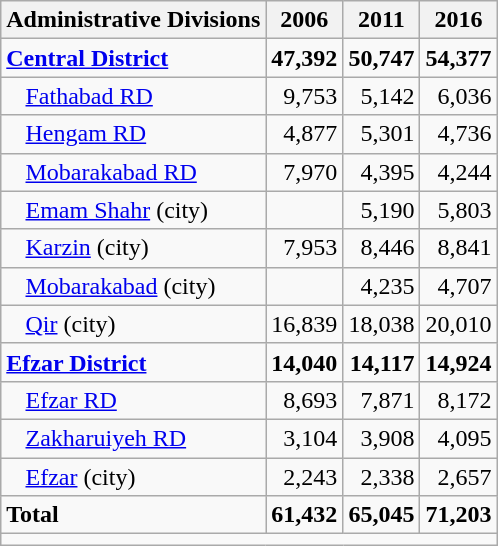<table class="wikitable">
<tr>
<th>Administrative Divisions</th>
<th>2006</th>
<th>2011</th>
<th>2016</th>
</tr>
<tr>
<td><strong><a href='#'>Central District</a></strong></td>
<td style="text-align: right;"><strong>47,392</strong></td>
<td style="text-align: right;"><strong>50,747</strong></td>
<td style="text-align: right;"><strong>54,377</strong></td>
</tr>
<tr>
<td style="padding-left: 1em;"><a href='#'>Fathabad RD</a></td>
<td style="text-align: right;">9,753</td>
<td style="text-align: right;">5,142</td>
<td style="text-align: right;">6,036</td>
</tr>
<tr>
<td style="padding-left: 1em;"><a href='#'>Hengam RD</a></td>
<td style="text-align: right;">4,877</td>
<td style="text-align: right;">5,301</td>
<td style="text-align: right;">4,736</td>
</tr>
<tr>
<td style="padding-left: 1em;"><a href='#'>Mobarakabad RD</a></td>
<td style="text-align: right;">7,970</td>
<td style="text-align: right;">4,395</td>
<td style="text-align: right;">4,244</td>
</tr>
<tr>
<td style="padding-left: 1em;"><a href='#'>Emam Shahr</a> (city)</td>
<td style="text-align: right;"></td>
<td style="text-align: right;">5,190</td>
<td style="text-align: right;">5,803</td>
</tr>
<tr>
<td style="padding-left: 1em;"><a href='#'>Karzin</a> (city)</td>
<td style="text-align: right;">7,953</td>
<td style="text-align: right;">8,446</td>
<td style="text-align: right;">8,841</td>
</tr>
<tr>
<td style="padding-left: 1em;"><a href='#'>Mobarakabad</a> (city)</td>
<td style="text-align: right;"></td>
<td style="text-align: right;">4,235</td>
<td style="text-align: right;">4,707</td>
</tr>
<tr>
<td style="padding-left: 1em;"><a href='#'>Qir</a> (city)</td>
<td style="text-align: right;">16,839</td>
<td style="text-align: right;">18,038</td>
<td style="text-align: right;">20,010</td>
</tr>
<tr>
<td><strong><a href='#'>Efzar District</a></strong></td>
<td style="text-align: right;"><strong>14,040</strong></td>
<td style="text-align: right;"><strong>14,117</strong></td>
<td style="text-align: right;"><strong>14,924</strong></td>
</tr>
<tr>
<td style="padding-left: 1em;"><a href='#'>Efzar RD</a></td>
<td style="text-align: right;">8,693</td>
<td style="text-align: right;">7,871</td>
<td style="text-align: right;">8,172</td>
</tr>
<tr>
<td style="padding-left: 1em;"><a href='#'>Zakharuiyeh RD</a></td>
<td style="text-align: right;">3,104</td>
<td style="text-align: right;">3,908</td>
<td style="text-align: right;">4,095</td>
</tr>
<tr>
<td style="padding-left: 1em;"><a href='#'>Efzar</a> (city)</td>
<td style="text-align: right;">2,243</td>
<td style="text-align: right;">2,338</td>
<td style="text-align: right;">2,657</td>
</tr>
<tr>
<td><strong>Total</strong></td>
<td style="text-align: right;"><strong>61,432</strong></td>
<td style="text-align: right;"><strong>65,045</strong></td>
<td style="text-align: right;"><strong>71,203</strong></td>
</tr>
<tr>
<td colspan=4></td>
</tr>
</table>
